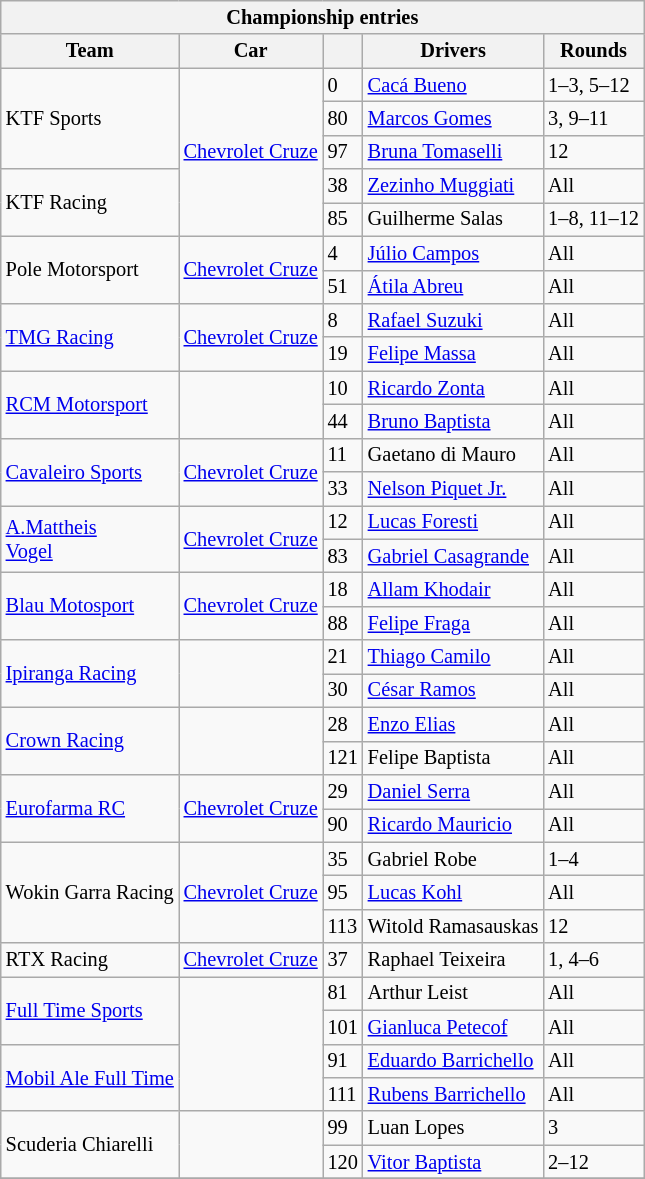<table class="wikitable" style="font-size: 85%">
<tr>
<th colspan="5">Championship entries</th>
</tr>
<tr>
<th>Team</th>
<th>Car</th>
<th></th>
<th>Drivers</th>
<th>Rounds</th>
</tr>
<tr>
<td rowspan=3>KTF Sports</td>
<td rowspan=5><a href='#'>Chevrolet Cruze</a></td>
<td>0</td>
<td><a href='#'>Cacá Bueno</a></td>
<td>1–3, 5–12</td>
</tr>
<tr>
<td>80</td>
<td><a href='#'>Marcos Gomes</a></td>
<td>3, 9–11</td>
</tr>
<tr>
<td>97</td>
<td><a href='#'>Bruna Tomaselli</a></td>
<td>12</td>
</tr>
<tr>
<td rowspan=2>KTF Racing</td>
<td>38</td>
<td><a href='#'>Zezinho Muggiati</a></td>
<td>All</td>
</tr>
<tr>
<td>85</td>
<td>Guilherme Salas</td>
<td>1–8, 11–12</td>
</tr>
<tr>
<td rowspan=2>Pole Motorsport</td>
<td rowspan=2><a href='#'>Chevrolet Cruze</a></td>
<td>4</td>
<td><a href='#'>Júlio Campos</a></td>
<td>All</td>
</tr>
<tr>
<td>51</td>
<td><a href='#'>Átila Abreu</a></td>
<td>All</td>
</tr>
<tr>
<td rowspan=2><a href='#'>TMG Racing</a></td>
<td rowspan=2><a href='#'>Chevrolet Cruze</a></td>
<td>8</td>
<td><a href='#'>Rafael Suzuki</a></td>
<td>All</td>
</tr>
<tr>
<td>19</td>
<td><a href='#'>Felipe Massa</a></td>
<td>All</td>
</tr>
<tr>
<td rowspan=2><a href='#'>RCM Motorsport</a></td>
<td rowspan=2></td>
<td>10</td>
<td><a href='#'>Ricardo Zonta</a></td>
<td>All</td>
</tr>
<tr>
<td>44</td>
<td><a href='#'>Bruno Baptista</a></td>
<td>All</td>
</tr>
<tr>
<td rowspan=2><a href='#'>Cavaleiro Sports</a></td>
<td rowspan=2><a href='#'>Chevrolet Cruze</a></td>
<td>11</td>
<td>Gaetano di Mauro</td>
<td>All</td>
</tr>
<tr>
<td>33</td>
<td><a href='#'>Nelson Piquet Jr.</a></td>
<td>All</td>
</tr>
<tr>
<td rowspan="2"><a href='#'>A.Mattheis</a> <br><a href='#'>Vogel</a></td>
<td rowspan=2><a href='#'>Chevrolet Cruze</a></td>
<td>12</td>
<td><a href='#'>Lucas Foresti</a></td>
<td>All</td>
</tr>
<tr>
<td>83</td>
<td><a href='#'>Gabriel Casagrande</a></td>
<td>All</td>
</tr>
<tr>
<td rowspan="2"><a href='#'>Blau Motosport</a></td>
<td rowspan=2><a href='#'>Chevrolet Cruze</a></td>
<td>18</td>
<td><a href='#'>Allam Khodair</a></td>
<td>All</td>
</tr>
<tr>
<td>88</td>
<td><a href='#'>Felipe Fraga</a></td>
<td>All</td>
</tr>
<tr>
<td rowspan="2"><a href='#'>Ipiranga Racing</a></td>
<td rowspan=2></td>
<td>21</td>
<td><a href='#'>Thiago Camilo</a></td>
<td>All</td>
</tr>
<tr>
<td>30</td>
<td><a href='#'>César Ramos</a></td>
<td>All</td>
</tr>
<tr>
<td rowspan=2><a href='#'>Crown Racing</a></td>
<td rowspan=2></td>
<td>28</td>
<td><a href='#'>Enzo Elias</a></td>
<td>All</td>
</tr>
<tr>
<td>121</td>
<td>Felipe Baptista</td>
<td>All</td>
</tr>
<tr>
<td rowspan=2><a href='#'>Eurofarma RC</a></td>
<td rowspan=2><a href='#'>Chevrolet Cruze</a></td>
<td>29</td>
<td><a href='#'>Daniel Serra</a></td>
<td>All</td>
</tr>
<tr>
<td>90</td>
<td><a href='#'>Ricardo Mauricio</a></td>
<td>All</td>
</tr>
<tr>
<td rowspan="3">Wokin Garra Racing</td>
<td rowspan=3><a href='#'>Chevrolet Cruze</a></td>
<td>35</td>
<td>Gabriel Robe</td>
<td>1–4</td>
</tr>
<tr>
<td>95</td>
<td><a href='#'>Lucas Kohl</a></td>
<td>All</td>
</tr>
<tr>
<td>113</td>
<td>Witold Ramasauskas</td>
<td>12</td>
</tr>
<tr>
<td>RTX Racing</td>
<td><a href='#'>Chevrolet Cruze</a></td>
<td>37</td>
<td>Raphael Teixeira</td>
<td>1, 4–6</td>
</tr>
<tr>
<td rowspan="2"><a href='#'>Full Time Sports</a></td>
<td rowspan=4></td>
<td>81</td>
<td>Arthur Leist</td>
<td>All</td>
</tr>
<tr>
<td>101</td>
<td><a href='#'>Gianluca Petecof</a></td>
<td>All</td>
</tr>
<tr>
<td rowspan="2"><a href='#'>Mobil Ale Full Time</a></td>
<td>91</td>
<td><a href='#'>Eduardo Barrichello</a></td>
<td>All</td>
</tr>
<tr>
<td>111</td>
<td><a href='#'>Rubens Barrichello</a></td>
<td>All</td>
</tr>
<tr>
<td rowspan="2">Scuderia Chiarelli</td>
<td rowspan=2></td>
<td>99</td>
<td>Luan Lopes</td>
<td>3</td>
</tr>
<tr>
<td>120</td>
<td><a href='#'>Vitor Baptista</a></td>
<td>2–12</td>
</tr>
<tr>
</tr>
</table>
